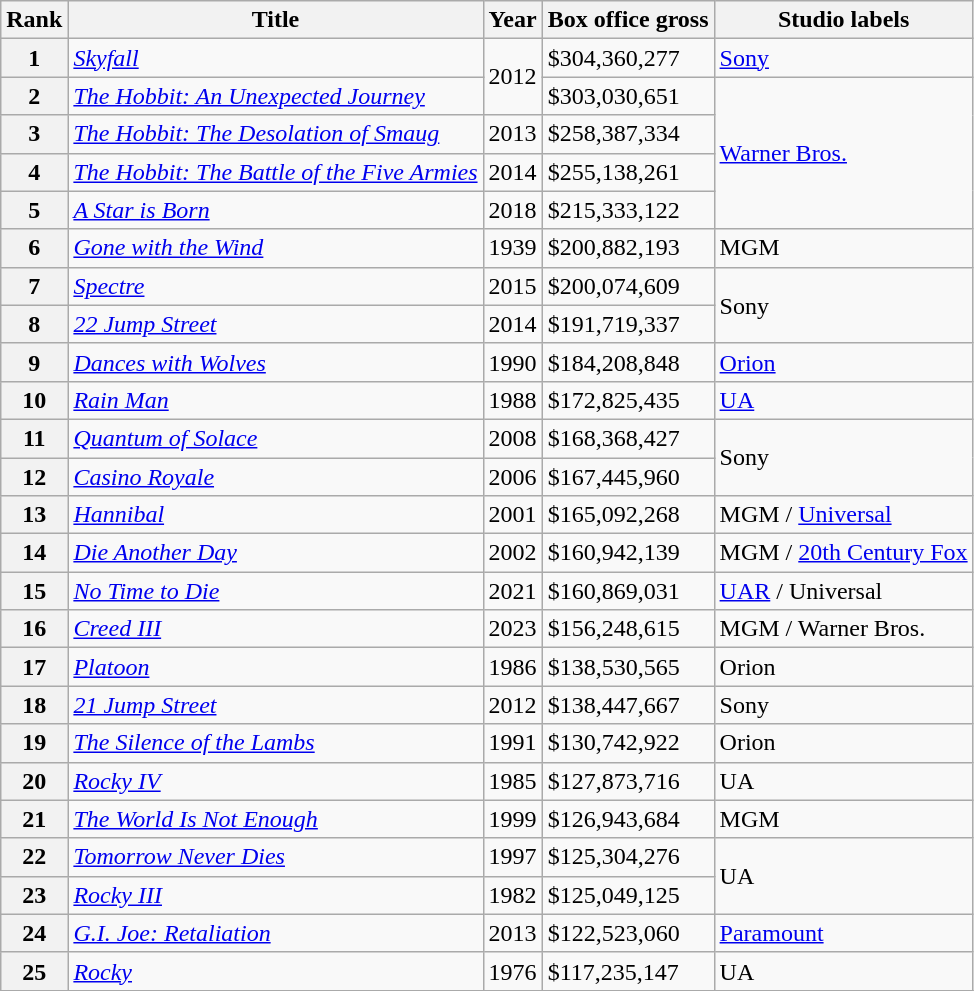<table class="wikitable sortable">
<tr>
<th scope="col">Rank</th>
<th scope="col">Title</th>
<th scope="col">Year</th>
<th scope="col">Box office gross</th>
<th scope="col">Studio labels</th>
</tr>
<tr>
<th>1</th>
<td><em><a href='#'>Skyfall</a></em></td>
<td rowspan="2">2012</td>
<td>$304,360,277</td>
<td><a href='#'>Sony</a></td>
</tr>
<tr>
<th>2</th>
<td><em><a href='#'>The Hobbit: An Unexpected Journey</a></em></td>
<td>$303,030,651</td>
<td rowspan="4"><a href='#'>Warner Bros.</a></td>
</tr>
<tr>
<th>3</th>
<td><em><a href='#'>The Hobbit: The Desolation of Smaug</a></em></td>
<td>2013</td>
<td>$258,387,334</td>
</tr>
<tr>
<th>4</th>
<td><em><a href='#'>The Hobbit: The Battle of the Five Armies</a></em></td>
<td>2014</td>
<td>$255,138,261</td>
</tr>
<tr>
<th>5</th>
<td><em><a href='#'>A Star is Born</a></em></td>
<td>2018</td>
<td>$215,333,122</td>
</tr>
<tr>
<th>6</th>
<td><em><a href='#'>Gone with the Wind</a></em></td>
<td>1939</td>
<td>$200,882,193</td>
<td>MGM</td>
</tr>
<tr>
<th>7</th>
<td><em><a href='#'>Spectre</a></em></td>
<td>2015</td>
<td>$200,074,609</td>
<td rowspan="2">Sony</td>
</tr>
<tr>
<th>8</th>
<td><em><a href='#'>22 Jump Street</a></em></td>
<td>2014</td>
<td>$191,719,337</td>
</tr>
<tr>
<th>9</th>
<td><em><a href='#'>Dances with Wolves</a></em></td>
<td>1990</td>
<td>$184,208,848</td>
<td><a href='#'>Orion</a></td>
</tr>
<tr>
<th>10</th>
<td><em><a href='#'>Rain Man</a></em></td>
<td>1988</td>
<td>$172,825,435</td>
<td><a href='#'>UA</a></td>
</tr>
<tr>
<th>11</th>
<td><em><a href='#'>Quantum of Solace</a></em></td>
<td>2008</td>
<td>$168,368,427</td>
<td rowspan="2">Sony</td>
</tr>
<tr>
<th>12</th>
<td><em><a href='#'>Casino Royale</a></em></td>
<td>2006</td>
<td>$167,445,960</td>
</tr>
<tr>
<th>13</th>
<td><em><a href='#'>Hannibal</a></em></td>
<td>2001</td>
<td>$165,092,268</td>
<td>MGM / <a href='#'>Universal</a></td>
</tr>
<tr>
<th>14</th>
<td><em><a href='#'>Die Another Day</a></em></td>
<td>2002</td>
<td>$160,942,139</td>
<td>MGM / <a href='#'>20th Century Fox</a></td>
</tr>
<tr>
<th>15</th>
<td><em><a href='#'>No Time to Die</a></em></td>
<td>2021</td>
<td>$160,869,031</td>
<td><a href='#'>UAR</a> /  Universal</td>
</tr>
<tr>
<th>16</th>
<td><em><a href='#'>Creed III</a></em></td>
<td>2023</td>
<td>$156,248,615</td>
<td>MGM / Warner Bros.</td>
</tr>
<tr>
<th>17</th>
<td><em><a href='#'>Platoon</a></em></td>
<td>1986</td>
<td>$138,530,565</td>
<td>Orion</td>
</tr>
<tr>
<th>18</th>
<td><em><a href='#'>21 Jump Street</a></em></td>
<td>2012</td>
<td>$138,447,667</td>
<td>Sony</td>
</tr>
<tr>
<th>19</th>
<td><em><a href='#'>The Silence of the Lambs</a></em></td>
<td>1991</td>
<td>$130,742,922</td>
<td>Orion</td>
</tr>
<tr>
<th>20</th>
<td><em><a href='#'>Rocky IV</a></em></td>
<td>1985</td>
<td>$127,873,716</td>
<td>UA</td>
</tr>
<tr>
<th>21</th>
<td><em><a href='#'>The World Is Not Enough</a></em></td>
<td>1999</td>
<td>$126,943,684</td>
<td>MGM</td>
</tr>
<tr>
<th>22</th>
<td><em><a href='#'>Tomorrow Never Dies</a></em></td>
<td>1997</td>
<td>$125,304,276</td>
<td rowspan="2">UA</td>
</tr>
<tr>
<th>23</th>
<td><em><a href='#'>Rocky III</a></em></td>
<td>1982</td>
<td>$125,049,125</td>
</tr>
<tr>
<th>24</th>
<td><em><a href='#'>G.I. Joe: Retaliation</a></em></td>
<td>2013</td>
<td>$122,523,060</td>
<td><a href='#'>Paramount</a></td>
</tr>
<tr>
<th>25</th>
<td><em><a href='#'>Rocky</a></em></td>
<td>1976</td>
<td>$117,235,147</td>
<td>UA</td>
</tr>
<tr>
</tr>
</table>
